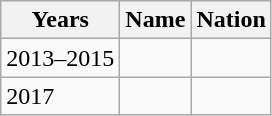<table class="wikitable sortable">
<tr>
<th>Years</th>
<th>Name</th>
<th>Nation</th>
</tr>
<tr>
<td>2013–2015</td>
<td></td>
<td></td>
</tr>
<tr>
<td>2017</td>
<td></td>
<td></td>
</tr>
</table>
